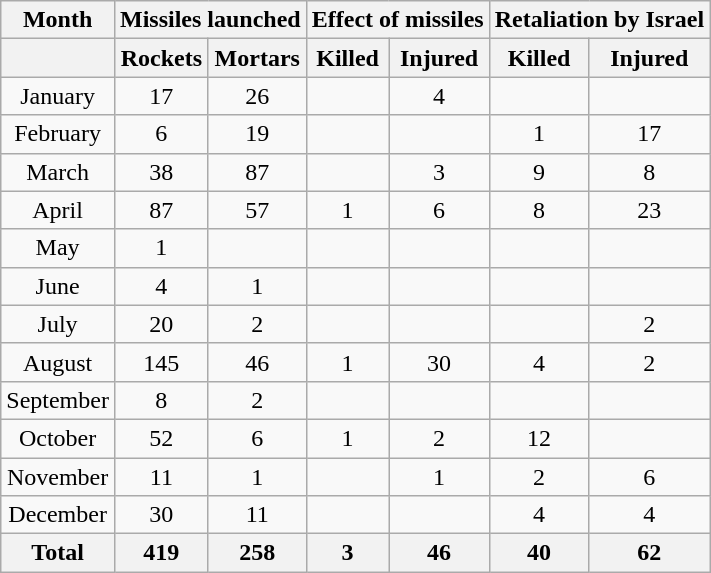<table class="wikitable" style="text-align:center;">
<tr>
<th>Month</th>
<th colspan=2>Missiles launched</th>
<th colspan=2>Effect of missiles</th>
<th colspan=2>Retaliation by Israel</th>
</tr>
<tr>
<th></th>
<th>Rockets</th>
<th>Mortars</th>
<th>Killed</th>
<th>Injured</th>
<th>Killed</th>
<th>Injured</th>
</tr>
<tr>
<td>January</td>
<td>17</td>
<td>26</td>
<td></td>
<td>4</td>
<td></td>
<td></td>
</tr>
<tr>
<td>February</td>
<td>6</td>
<td>19</td>
<td></td>
<td></td>
<td>1</td>
<td>17</td>
</tr>
<tr>
<td>March</td>
<td>38</td>
<td>87</td>
<td></td>
<td>3</td>
<td>9</td>
<td>8</td>
</tr>
<tr>
<td>April</td>
<td>87</td>
<td>57</td>
<td>1</td>
<td>6</td>
<td>8</td>
<td>23</td>
</tr>
<tr>
<td>May</td>
<td>1</td>
<td></td>
<td></td>
<td></td>
<td></td>
<td></td>
</tr>
<tr>
<td>June</td>
<td>4</td>
<td>1</td>
<td></td>
<td></td>
<td></td>
<td></td>
</tr>
<tr>
<td>July</td>
<td>20</td>
<td>2</td>
<td></td>
<td></td>
<td></td>
<td>2</td>
</tr>
<tr>
<td>August</td>
<td>145</td>
<td>46</td>
<td>1</td>
<td>30</td>
<td>4</td>
<td>2</td>
</tr>
<tr>
<td>September</td>
<td>8</td>
<td>2</td>
<td></td>
<td></td>
<td></td>
<td></td>
</tr>
<tr>
<td>October</td>
<td>52</td>
<td>6</td>
<td>1</td>
<td>2</td>
<td>12</td>
<td></td>
</tr>
<tr>
<td>November</td>
<td>11</td>
<td>1</td>
<td></td>
<td>1</td>
<td>2</td>
<td>6</td>
</tr>
<tr>
<td>December</td>
<td>30</td>
<td>11</td>
<td></td>
<td></td>
<td>4</td>
<td>4</td>
</tr>
<tr>
<th>Total</th>
<th>419</th>
<th>258</th>
<th>3</th>
<th>46</th>
<th>40</th>
<th>62</th>
</tr>
</table>
